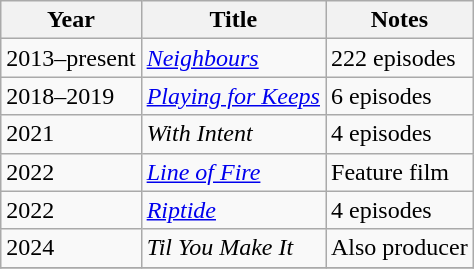<table class="wikitable">
<tr>
<th>Year</th>
<th>Title</th>
<th>Notes</th>
</tr>
<tr>
<td>2013–present</td>
<td><em><a href='#'>Neighbours</a></em></td>
<td>222 episodes</td>
</tr>
<tr>
<td>2018–2019</td>
<td><em><a href='#'>Playing for Keeps</a></em></td>
<td>6 episodes</td>
</tr>
<tr>
<td>2021</td>
<td><em>With Intent</em></td>
<td>4 episodes</td>
</tr>
<tr>
<td>2022</td>
<td><em><a href='#'>Line of Fire</a></em></td>
<td>Feature film</td>
</tr>
<tr>
<td>2022</td>
<td><em><a href='#'>Riptide</a></em></td>
<td>4 episodes</td>
</tr>
<tr>
<td>2024</td>
<td><em>Til You Make It</em></td>
<td>Also producer</td>
</tr>
<tr>
</tr>
</table>
